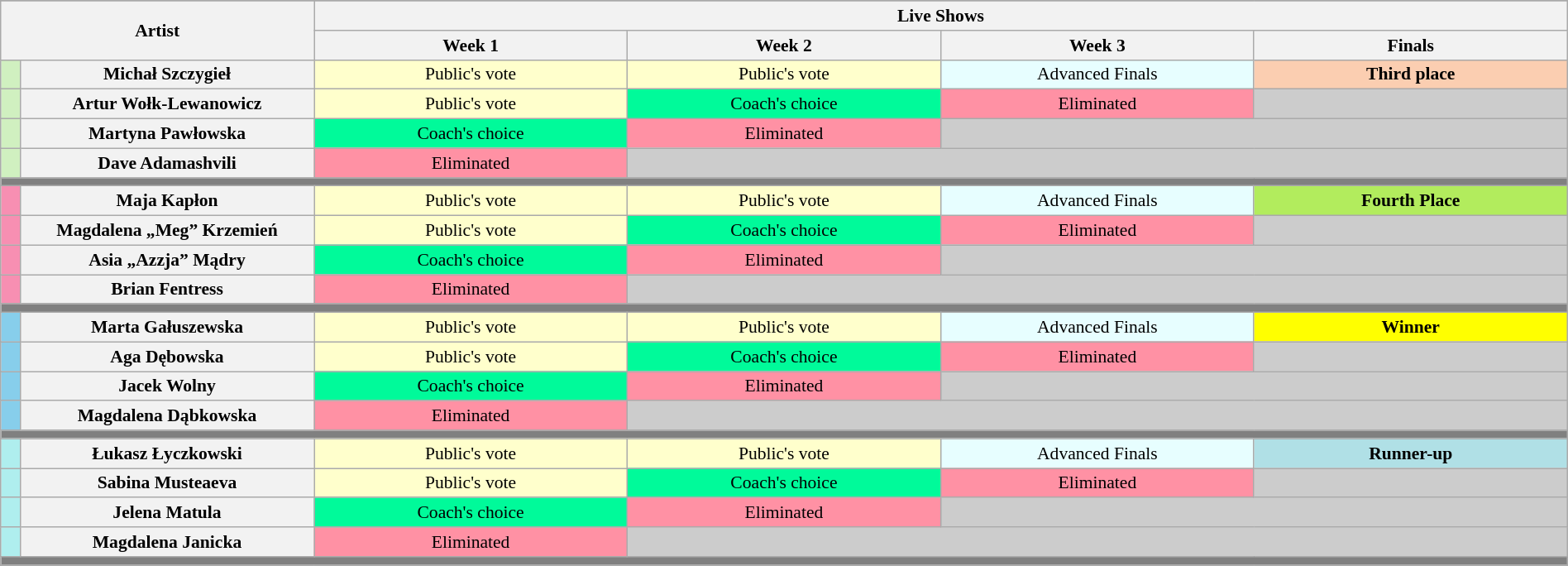<table class="wikitable" style="font-size:90%; text-align:center; width:100%;">
<tr>
</tr>
<tr>
<th rowspan="2" colspan="2" width="16%">Artist</th>
<th colspan="4" width="60%">Live Shows</th>
</tr>
<tr>
<th width="16%">Week 1</th>
<th width="16%">Week 2</th>
<th width="16%">Week 3</th>
<th width="16%">Finals</th>
</tr>
<tr>
<th width="1%" style="background:#d0f0c0;"></th>
<th width="15%">Michał Szczygieł</th>
<td style="background:#FFFFCC">Public's vote</td>
<td style="background:#FFFFCC">Public's vote</td>
<td style="background:#E7FEFF">Advanced Finals</td>
<td style="background:#FBCEB1"><strong>Third place</strong></td>
</tr>
<tr>
<th width="1%" style="background:#d0f0c0;"></th>
<th width="10%">Artur Wołk-Lewanowicz</th>
<td style="background:#FFFFCC">Public's vote</td>
<td style="background:#00FA9A">Coach's choice</td>
<td style="background:#FF91A4">Eliminated</td>
<td style="background:#ccc;"></td>
</tr>
<tr>
<th width="1%" style="background:#d0f0c0;"></th>
<th width="10%">Martyna Pawłowska</th>
<td style="background:#00FA9A">Coach's choice</td>
<td style="background:#FF91A4;">Eliminated</td>
<td colspan="2" style="background:#ccc;"></td>
</tr>
<tr>
<th width="1%" style="background:#d0f0c0;"></th>
<th width="10%">Dave Adamashvili</th>
<td style="background:#FF91A4;">Eliminated</td>
<td colspan="4" style="background:#ccc;"></td>
</tr>
<tr>
<th colspan="6" style="background:grey;"></th>
</tr>
<tr>
<th width="1%" style="background:#F78FB2;"></th>
<th width="10%">Maja Kapłon</th>
<td style="background:#FFFFCC">Public's vote</td>
<td style="background:#FFFFCC">Public's vote</td>
<td style="background:#E7FEFF">Advanced Finals</td>
<td style="background:#B2EC5D"><strong>Fourth Place</strong></td>
</tr>
<tr>
<th width="1%" style="background:#F78FB2;"></th>
<th width="10%">Magdalena „Meg” Krzemień</th>
<td style="background:#FFFFCC">Public's vote</td>
<td style="background:#00FA9A">Coach's choice</td>
<td style="background:#FF91A4">Eliminated</td>
<td style="background:#ccc;"></td>
</tr>
<tr>
<th width="1%" style="background:#F78FB2;"></th>
<th width="10%">Asia „Azzja” Mądry</th>
<td style="background:#00FA9A">Coach's choice</td>
<td style="background:#FF91A4;">Eliminated</td>
<td colspan="2" style="background:#ccc;"></td>
</tr>
<tr>
<th width="1%" style="background:#F78FB2;"></th>
<th width="10%">Brian Fentress</th>
<td style="background:#FF91A4;">Eliminated</td>
<td colspan="4" style="background:#ccc;"></td>
</tr>
<tr>
<th colspan="6" style="background:grey;"></th>
</tr>
<tr>
<th width="1%" style="background:#87ceeb;"></th>
<th width="10%">Marta Gałuszewska</th>
<td style="background:#FFFFCC">Public's vote</td>
<td style="background:#FFFFCC">Public's vote</td>
<td style="background:#E7FEFF">Advanced Finals</td>
<td style="background:yellow"><strong>Winner</strong></td>
</tr>
<tr>
<th width="1%" style="background:#87ceeb;"></th>
<th width="10%">Aga Dębowska</th>
<td style="background:#FFFFCC">Public's vote</td>
<td style="background:#00FA9A">Coach's choice</td>
<td style="background:#FF91A4">Eliminated</td>
<td style="background:#ccc;"></td>
</tr>
<tr>
<th width="1%" style="background:#87ceeb;"></th>
<th width="10%">Jacek Wolny</th>
<td style="background:#00FA9A">Coach's choice</td>
<td style="background:#FF91A4;">Eliminated</td>
<td colspan="2" style="background:#ccc;"></td>
</tr>
<tr>
<th width="1%" style="background:#87ceeb;"></th>
<th width="10%">Magdalena Dąbkowska</th>
<td style="background:#FF91A4;">Eliminated</td>
<td colspan="4" style="background:#ccc;"></td>
</tr>
<tr>
<th colspan="6" style="background:grey;"></th>
</tr>
<tr>
<th width="1%" style="background:#afeeee;"></th>
<th width="10%">Łukasz Łyczkowski</th>
<td style="background:#FFFFCC">Public's vote</td>
<td style="background:#FFFFCC">Public's vote</td>
<td style="background:#E7FEFF">Advanced Finals</td>
<td style="background:#B0E0E6"><strong>Runner-up</strong></td>
</tr>
<tr>
<th width="1%" style="background:#afeeee;"></th>
<th width="10%">Sabina Musteaeva</th>
<td style="background:#FFFFCC">Public's vote</td>
<td style="background:#00FA9A">Coach's choice</td>
<td style="background:#FF91A4">Eliminated</td>
<td style="background:#ccc;"></td>
</tr>
<tr>
<th width="1%" style="background:#afeeee;"></th>
<th width="10%">Jelena Matula</th>
<td style="background:#00FA9A">Coach's choice</td>
<td style="background:#FF91A4;">Eliminated</td>
<td colspan="2" style="background:#ccc;"></td>
</tr>
<tr>
<th width="1%" style="background:#afeeee;"></th>
<th width="10%">Magdalena Janicka</th>
<td style="background:#FF91A4;">Eliminated</td>
<td colspan="4" style="background:#ccc;"></td>
</tr>
<tr>
<th colspan="6" style="background:grey;"></th>
</tr>
<tr>
</tr>
</table>
